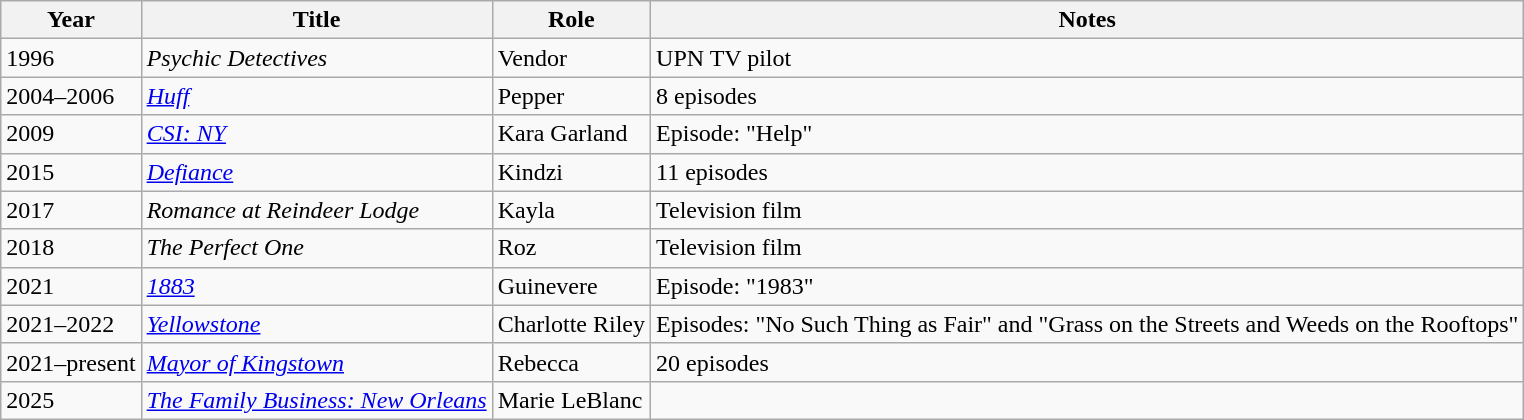<table class="wikitable sortable">
<tr>
<th>Year</th>
<th>Title</th>
<th>Role</th>
<th class="unsortable">Notes</th>
</tr>
<tr>
<td>1996</td>
<td><em>Psychic Detectives</em></td>
<td>Vendor</td>
<td>UPN TV pilot</td>
</tr>
<tr>
<td>2004–2006</td>
<td><em><a href='#'>Huff</a></em></td>
<td>Pepper</td>
<td>8 episodes</td>
</tr>
<tr>
<td>2009</td>
<td><em><a href='#'>CSI: NY</a></em></td>
<td>Kara Garland</td>
<td>Episode: "Help"</td>
</tr>
<tr>
<td>2015</td>
<td><em><a href='#'>Defiance</a></em></td>
<td>Kindzi</td>
<td>11 episodes</td>
</tr>
<tr>
<td>2017</td>
<td><em>Romance at Reindeer Lodge</em></td>
<td>Kayla</td>
<td>Television film</td>
</tr>
<tr>
<td>2018</td>
<td><em>The Perfect One</em></td>
<td>Roz</td>
<td>Television film</td>
</tr>
<tr>
<td>2021</td>
<td><em><a href='#'>1883</a></em></td>
<td>Guinevere</td>
<td>Episode: "1983"</td>
</tr>
<tr>
<td>2021–2022</td>
<td><em><a href='#'>Yellowstone</a></em></td>
<td>Charlotte Riley</td>
<td>Episodes: "No Such Thing as Fair" and "Grass on the Streets and Weeds on the Rooftops"</td>
</tr>
<tr>
<td>2021–present</td>
<td><em><a href='#'>Mayor of Kingstown</a></em></td>
<td>Rebecca</td>
<td>20 episodes</td>
</tr>
<tr>
<td>2025</td>
<td><em><a href='#'>The Family Business: New Orleans</a></em></td>
<td>Marie LeBlanc</td>
<td></td>
</tr>
</table>
